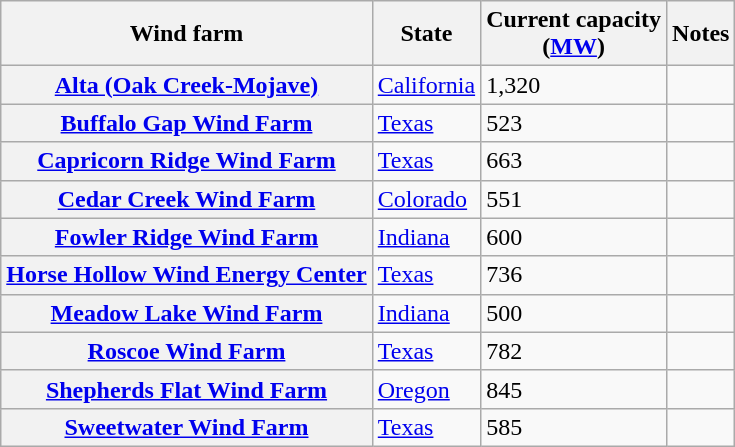<table class="wikitable sortable plainrowheaders">
<tr>
<th scope="col">Wind farm</th>
<th scope="col">State</th>
<th scope="col">Current capacity <br> (<a href='#'>MW</a>)</th>
<th scope="col">Notes</th>
</tr>
<tr>
<th scope="row"><a href='#'>Alta (Oak Creek-Mojave)</a></th>
<td><a href='#'>California</a></td>
<td>1,320</td>
<td></td>
</tr>
<tr>
<th scope="row"><a href='#'>Buffalo Gap Wind Farm</a></th>
<td><a href='#'>Texas</a></td>
<td>523</td>
<td></td>
</tr>
<tr>
<th scope="row"><a href='#'>Capricorn Ridge Wind Farm</a></th>
<td><a href='#'>Texas</a></td>
<td>663</td>
<td></td>
</tr>
<tr>
<th scope="row"><a href='#'>Cedar Creek Wind Farm</a></th>
<td><a href='#'>Colorado</a></td>
<td>551</td>
<td></td>
</tr>
<tr>
<th scope="row"><a href='#'>Fowler Ridge Wind Farm</a></th>
<td><a href='#'>Indiana</a></td>
<td>600</td>
<td></td>
</tr>
<tr>
<th scope="row"><a href='#'>Horse Hollow Wind Energy Center</a></th>
<td><a href='#'>Texas</a></td>
<td>736</td>
<td></td>
</tr>
<tr>
<th scope="row"><a href='#'>Meadow Lake Wind Farm</a></th>
<td><a href='#'>Indiana</a></td>
<td>500</td>
<td></td>
</tr>
<tr>
<th scope="row"><a href='#'>Roscoe Wind Farm</a></th>
<td><a href='#'>Texas</a></td>
<td>782</td>
<td></td>
</tr>
<tr>
<th scope="row"><a href='#'>Shepherds Flat Wind Farm</a></th>
<td><a href='#'>Oregon</a></td>
<td>845</td>
<td></td>
</tr>
<tr>
<th scope="row"><a href='#'>Sweetwater Wind Farm</a></th>
<td><a href='#'>Texas</a></td>
<td>585</td>
<td></td>
</tr>
</table>
